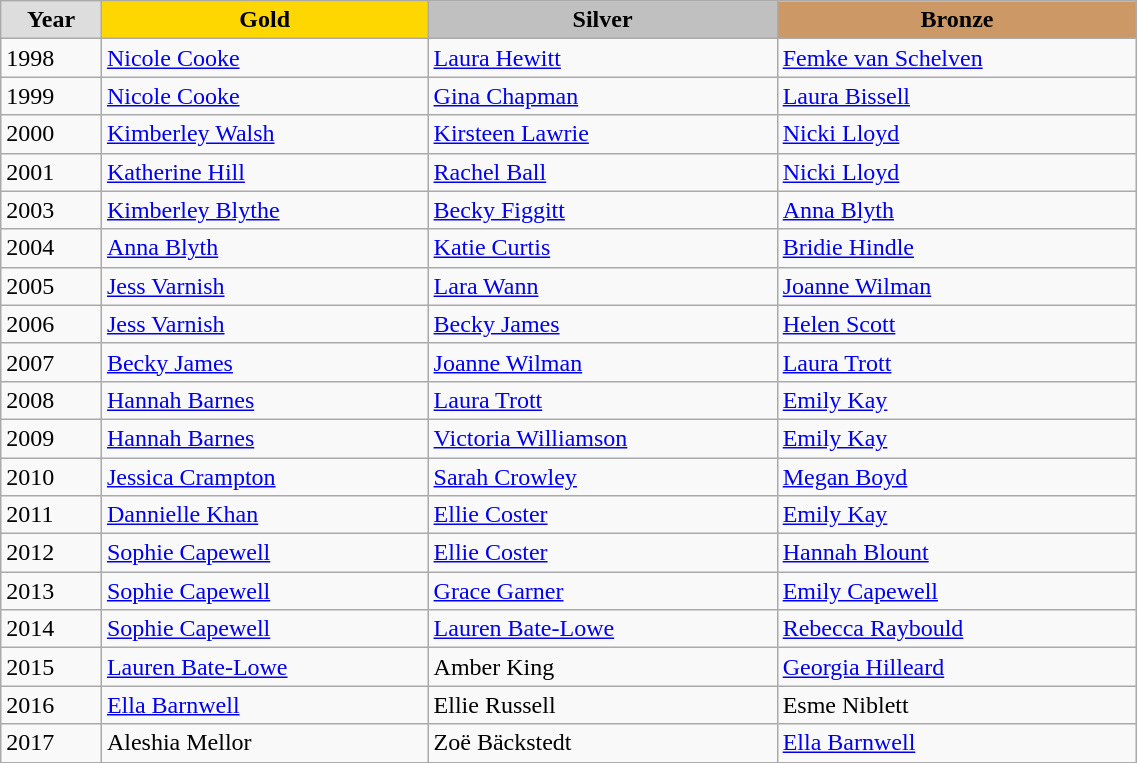<table class="wikitable" style="width: 60%; text-align:left;">
<tr style="text-align:center; font-weight:bold;">
<td style="background:#ddd; ">Year</td>
<td style="background:gold; ">Gold</td>
<td style="background:silver; ">Silver</td>
<td style="background:#c96; ">Bronze</td>
</tr>
<tr>
<td>1998</td>
<td><a href='#'>Nicole Cooke</a></td>
<td><a href='#'>Laura Hewitt</a></td>
<td><a href='#'>Femke van Schelven</a></td>
</tr>
<tr>
<td>1999</td>
<td><a href='#'>Nicole Cooke</a></td>
<td><a href='#'>Gina Chapman</a></td>
<td><a href='#'>Laura Bissell</a></td>
</tr>
<tr>
<td>2000</td>
<td><a href='#'>Kimberley Walsh</a></td>
<td><a href='#'>Kirsteen Lawrie</a></td>
<td><a href='#'>Nicki Lloyd</a></td>
</tr>
<tr>
<td>2001</td>
<td><a href='#'>Katherine Hill</a></td>
<td><a href='#'>Rachel Ball</a></td>
<td><a href='#'>Nicki Lloyd</a></td>
</tr>
<tr>
<td>2003</td>
<td><a href='#'>Kimberley Blythe</a></td>
<td><a href='#'>Becky Figgitt</a></td>
<td><a href='#'>Anna Blyth</a></td>
</tr>
<tr>
<td>2004</td>
<td><a href='#'>Anna Blyth</a></td>
<td><a href='#'>Katie Curtis</a></td>
<td><a href='#'>Bridie Hindle</a></td>
</tr>
<tr>
<td>2005</td>
<td><a href='#'>Jess Varnish</a></td>
<td><a href='#'>Lara Wann</a></td>
<td><a href='#'>Joanne Wilman</a></td>
</tr>
<tr>
<td>2006</td>
<td><a href='#'>Jess Varnish</a></td>
<td><a href='#'>Becky James</a></td>
<td><a href='#'>Helen Scott</a></td>
</tr>
<tr>
<td>2007</td>
<td><a href='#'>Becky James</a></td>
<td><a href='#'>Joanne Wilman</a></td>
<td><a href='#'>Laura Trott</a></td>
</tr>
<tr>
<td>2008</td>
<td><a href='#'>Hannah Barnes</a></td>
<td><a href='#'>Laura Trott</a></td>
<td><a href='#'>Emily Kay</a></td>
</tr>
<tr>
<td>2009</td>
<td><a href='#'>Hannah Barnes</a></td>
<td><a href='#'>Victoria Williamson</a></td>
<td><a href='#'>Emily Kay</a></td>
</tr>
<tr>
<td>2010</td>
<td><a href='#'>Jessica Crampton</a></td>
<td><a href='#'>Sarah Crowley</a></td>
<td><a href='#'>Megan Boyd</a></td>
</tr>
<tr>
<td>2011</td>
<td><a href='#'>Dannielle Khan</a></td>
<td><a href='#'>Ellie Coster</a></td>
<td><a href='#'>Emily Kay</a></td>
</tr>
<tr>
<td>2012</td>
<td><a href='#'>Sophie Capewell</a></td>
<td><a href='#'>Ellie Coster</a></td>
<td><a href='#'>Hannah Blount</a></td>
</tr>
<tr>
<td>2013</td>
<td><a href='#'>Sophie Capewell</a></td>
<td><a href='#'>Grace Garner</a></td>
<td><a href='#'>Emily Capewell</a></td>
</tr>
<tr>
<td>2014</td>
<td><a href='#'>Sophie Capewell</a></td>
<td><a href='#'>Lauren Bate-Lowe</a></td>
<td><a href='#'>Rebecca Raybould</a></td>
</tr>
<tr>
<td>2015</td>
<td><a href='#'>Lauren Bate-Lowe</a></td>
<td>Amber King</td>
<td><a href='#'>Georgia Hilleard</a></td>
</tr>
<tr>
<td>2016</td>
<td><a href='#'>Ella Barnwell</a></td>
<td>Ellie Russell</td>
<td>Esme Niblett</td>
</tr>
<tr>
<td>2017</td>
<td>Aleshia Mellor</td>
<td>Zoë Bäckstedt</td>
<td><a href='#'>Ella Barnwell</a></td>
</tr>
</table>
